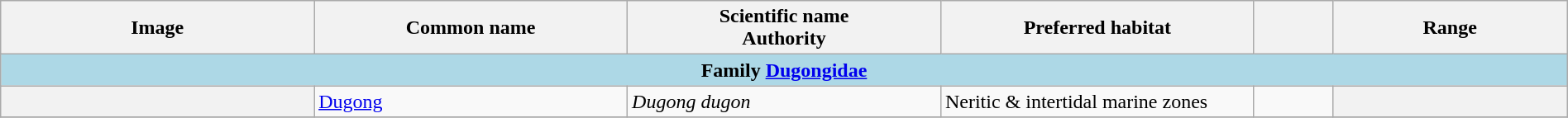<table width=100% class="wikitable unsortable plainrowheaders">
<tr>
<th width="20%" style="text-align: center;">Image</th>
<th width="20%">Common name</th>
<th width="20%">Scientific name<br>Authority</th>
<th width="20%">Preferred habitat</th>
<th width="5%"></th>
<th width="15%">Range</th>
</tr>
<tr>
<td style="text-align:center;background:lightblue;" colspan=6><strong>Family <a href='#'>Dugongidae</a></strong></td>
</tr>
<tr>
<th style="text-align: center;"></th>
<td><a href='#'>Dugong</a></td>
<td><em>Dugong dugon</em><br></td>
<td>Neritic & intertidal marine zones</td>
<td><br></td>
<th style="text-align: center;"></th>
</tr>
<tr>
</tr>
</table>
